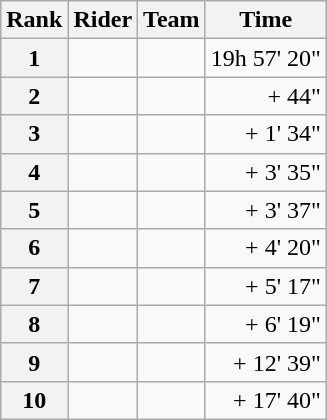<table class="wikitable" margin-bottom:0;">
<tr>
<th scope="col">Rank</th>
<th scope="col">Rider</th>
<th scope="col">Team</th>
<th scope="col">Time</th>
</tr>
<tr>
<th scope="row">1</th>
<td> </td>
<td></td>
<td align="right">19h 57' 20"</td>
</tr>
<tr>
<th scope="row">2</th>
<td></td>
<td></td>
<td align="right">+ 44"</td>
</tr>
<tr>
<th scope="row">3</th>
<td></td>
<td></td>
<td align="right">+ 1' 34"</td>
</tr>
<tr>
<th scope="row">4</th>
<td></td>
<td></td>
<td align="right">+ 3' 35"</td>
</tr>
<tr>
<th scope="row">5</th>
<td></td>
<td></td>
<td align="right">+ 3' 37"</td>
</tr>
<tr>
<th scope="row">6</th>
<td></td>
<td></td>
<td align="right">+ 4' 20"</td>
</tr>
<tr>
<th scope="row">7</th>
<td></td>
<td></td>
<td align="right">+ 5' 17"</td>
</tr>
<tr>
<th scope="row">8</th>
<td></td>
<td></td>
<td align="right">+ 6' 19"</td>
</tr>
<tr>
<th scope="row">9</th>
<td></td>
<td></td>
<td align="right">+ 12' 39"</td>
</tr>
<tr>
<th scope="row">10</th>
<td></td>
<td></td>
<td align="right">+ 17' 40"</td>
</tr>
</table>
